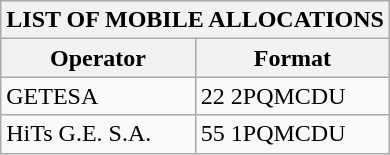<table class="wikitable" border=1>
<tr>
<th colspan="3">LIST OF MOBILE ALLOCATIONS</th>
</tr>
<tr>
<th>Operator</th>
<th>Format</th>
</tr>
<tr>
<td>GETESA</td>
<td>22 2PQMCDU</td>
</tr>
<tr>
<td>HiTs G.E. S.A.</td>
<td>55 1PQMCDU</td>
</tr>
</table>
